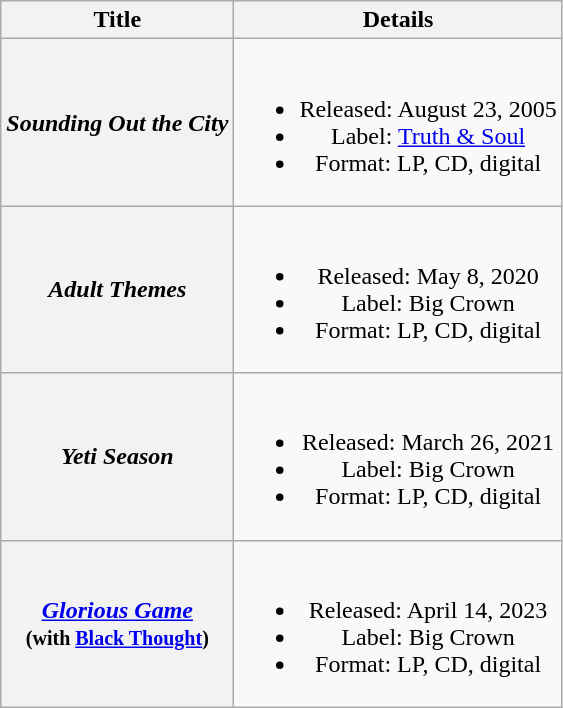<table class="wikitable plainrowheaders" style="text-align:center;">
<tr>
<th>Title</th>
<th>Details</th>
</tr>
<tr>
<th scope="row"><em>Sounding Out the City</em></th>
<td><br><ul><li>Released: August 23, 2005</li><li>Label: <a href='#'>Truth & Soul</a></li><li>Format: LP, CD, digital</li></ul></td>
</tr>
<tr>
<th scope="row"><em>Adult Themes</em></th>
<td><br><ul><li>Released: May 8, 2020</li><li>Label: Big Crown</li><li>Format: LP, CD, digital</li></ul></td>
</tr>
<tr>
<th scope="row"><em>Yeti Season</em></th>
<td><br><ul><li>Released: March 26, 2021</li><li>Label: Big Crown</li><li>Format: LP, CD, digital</li></ul></td>
</tr>
<tr>
<th scope="row"><em><a href='#'>Glorious Game</a></em><br><small>(with <a href='#'>Black Thought</a>)</small></th>
<td><br><ul><li>Released: April 14, 2023</li><li>Label: Big Crown</li><li>Format: LP, CD, digital</li></ul></td>
</tr>
</table>
